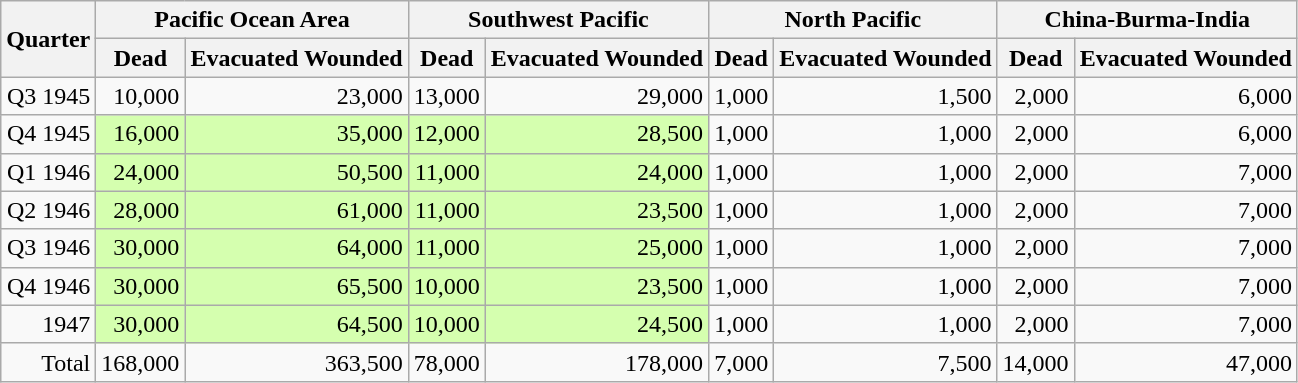<table class="wikitable mw-collapsible">
<tr>
<th rowspan="2">Quarter</th>
<th colspan="2">Pacific Ocean Area</th>
<th colspan="2">Southwest Pacific</th>
<th colspan="2">North Pacific</th>
<th colspan="2">China-Burma-India</th>
</tr>
<tr>
<th>Dead</th>
<th>Evacuated Wounded</th>
<th>Dead</th>
<th>Evacuated Wounded</th>
<th>Dead</th>
<th>Evacuated Wounded</th>
<th>Dead</th>
<th>Evacuated Wounded</th>
</tr>
<tr style="text-align: right;">
<td>Q3 1945</td>
<td>10,000</td>
<td>23,000</td>
<td>13,000</td>
<td>29,000</td>
<td>1,000</td>
<td>1,500</td>
<td>2,000</td>
<td>6,000</td>
</tr>
<tr style="text-align: right;">
<td>Q4 1945</td>
<td style="background: #d5ffaf;">16,000</td>
<td style="background: #d5ffaf;">35,000</td>
<td style="background: #d5ffaf;">12,000</td>
<td style="background: #d5ffaf;">28,500</td>
<td>1,000</td>
<td>1,000</td>
<td>2,000</td>
<td>6,000</td>
</tr>
<tr style="text-align: right;">
<td>Q1 1946</td>
<td style="background: #d5ffaf;">24,000</td>
<td style="background: #d5ffaf;">50,500</td>
<td style="background: #d5ffaf;">11,000</td>
<td style="background: #d5ffaf;">24,000</td>
<td>1,000</td>
<td>1,000</td>
<td>2,000</td>
<td>7,000</td>
</tr>
<tr style="text-align: right;">
<td>Q2 1946</td>
<td style="background: #d5ffaf;">28,000</td>
<td style="background: #d5ffaf;">61,000</td>
<td style="background: #d5ffaf;">11,000</td>
<td style="background: #d5ffaf;">23,500</td>
<td>1,000</td>
<td>1,000</td>
<td>2,000</td>
<td>7,000</td>
</tr>
<tr style="text-align: right;">
<td>Q3 1946</td>
<td style="background: #d5ffaf;">30,000</td>
<td style="background: #d5ffaf;">64,000</td>
<td style="background: #d5ffaf;">11,000</td>
<td style="background: #d5ffaf;">25,000</td>
<td>1,000</td>
<td>1,000</td>
<td>2,000</td>
<td>7,000</td>
</tr>
<tr style="text-align: right;">
<td>Q4 1946</td>
<td style="background: #d5ffaf;">30,000</td>
<td style="background: #d5ffaf;">65,500</td>
<td style="background: #d5ffaf;">10,000</td>
<td style="background: #d5ffaf;">23,500</td>
<td>1,000</td>
<td>1,000</td>
<td>2,000</td>
<td>7,000</td>
</tr>
<tr style="text-align: right;">
<td>1947</td>
<td style="background: #d5ffaf;">30,000</td>
<td style="background: #d5ffaf;">64,500</td>
<td style="background: #d5ffaf;">10,000</td>
<td style="background: #d5ffaf;">24,500</td>
<td>1,000</td>
<td>1,000</td>
<td>2,000</td>
<td>7,000</td>
</tr>
<tr style="text-align: right;">
<td>Total</td>
<td>168,000</td>
<td>363,500</td>
<td>78,000</td>
<td>178,000</td>
<td>7,000</td>
<td>7,500</td>
<td>14,000</td>
<td>47,000</td>
</tr>
</table>
